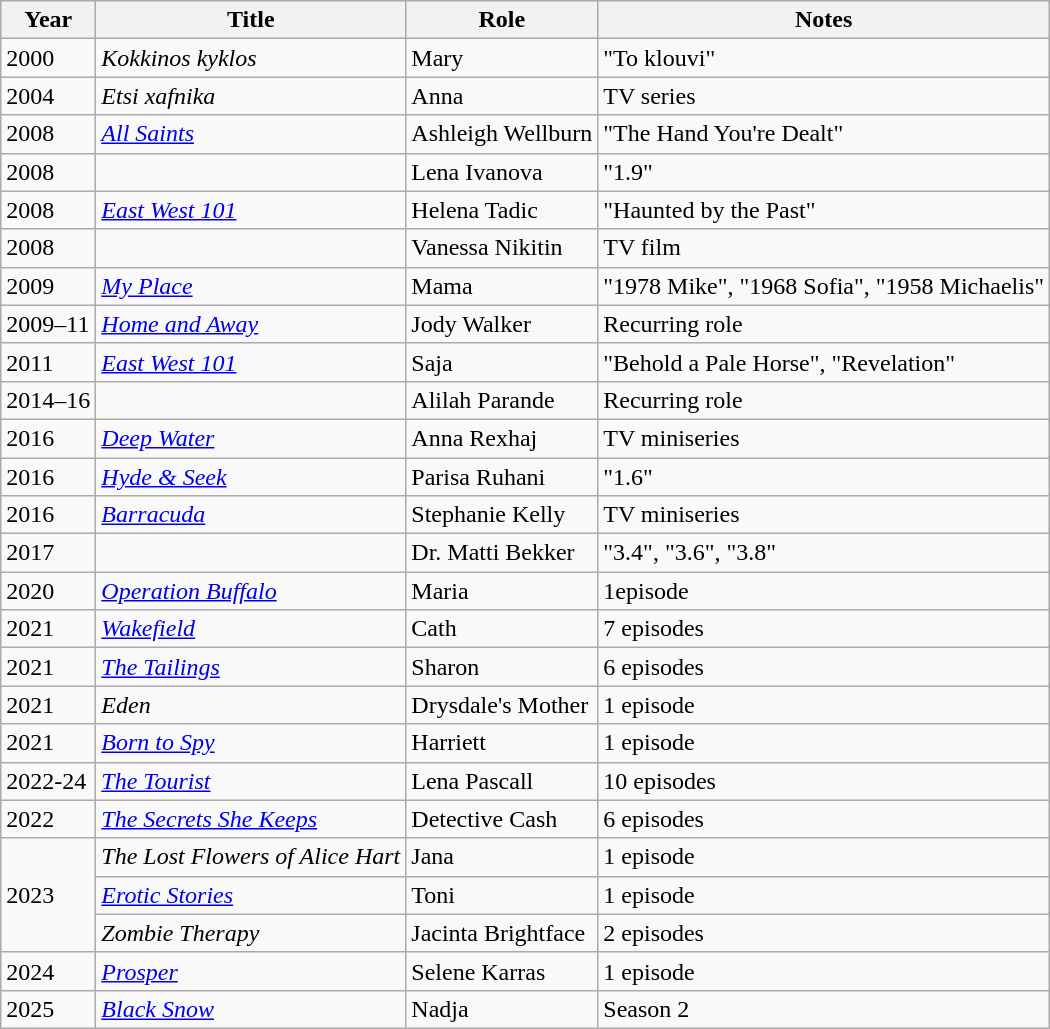<table class="wikitable sortable">
<tr>
<th>Year</th>
<th>Title</th>
<th>Role</th>
<th class="unsortable">Notes</th>
</tr>
<tr>
<td>2000</td>
<td><em>Kokkinos kyklos</em></td>
<td>Mary</td>
<td>"To klouvi"</td>
</tr>
<tr>
<td>2004</td>
<td><em>Etsi xafnika</em></td>
<td>Anna</td>
<td>TV series</td>
</tr>
<tr>
<td>2008</td>
<td><em><a href='#'>All Saints</a></em></td>
<td>Ashleigh Wellburn</td>
<td>"The Hand You're Dealt"</td>
</tr>
<tr>
<td>2008</td>
<td><em></em></td>
<td>Lena Ivanova</td>
<td>"1.9"</td>
</tr>
<tr>
<td>2008</td>
<td><em><a href='#'>East West 101</a></em></td>
<td>Helena Tadic</td>
<td>"Haunted by the Past"</td>
</tr>
<tr>
<td>2008</td>
<td><em></em></td>
<td>Vanessa Nikitin</td>
<td>TV film</td>
</tr>
<tr>
<td>2009</td>
<td><em><a href='#'>My Place</a></em></td>
<td>Mama</td>
<td>"1978 Mike", "1968 Sofia", "1958 Michaelis"</td>
</tr>
<tr>
<td>2009–11</td>
<td><em><a href='#'>Home and Away</a></em></td>
<td>Jody Walker</td>
<td>Recurring role</td>
</tr>
<tr>
<td>2011</td>
<td><em><a href='#'>East West 101</a></em></td>
<td>Saja</td>
<td>"Behold a Pale Horse", "Revelation"</td>
</tr>
<tr>
<td>2014–16</td>
<td><em></em></td>
<td>Alilah Parande</td>
<td>Recurring role</td>
</tr>
<tr>
<td>2016</td>
<td><em><a href='#'>Deep Water</a></em></td>
<td>Anna Rexhaj</td>
<td>TV miniseries</td>
</tr>
<tr>
<td>2016</td>
<td><em><a href='#'>Hyde & Seek</a></em></td>
<td>Parisa Ruhani</td>
<td>"1.6"</td>
</tr>
<tr>
<td>2016</td>
<td><em><a href='#'>Barracuda</a></em></td>
<td>Stephanie Kelly</td>
<td>TV miniseries</td>
</tr>
<tr>
<td>2017</td>
<td><em></em></td>
<td>Dr. Matti Bekker</td>
<td>"3.4", "3.6", "3.8"</td>
</tr>
<tr>
<td>2020</td>
<td><em><a href='#'>Operation Buffalo</a></em></td>
<td>Maria</td>
<td>1episode</td>
</tr>
<tr>
<td>2021</td>
<td><em><a href='#'>Wakefield</a></em></td>
<td>Cath</td>
<td>7 episodes</td>
</tr>
<tr>
<td>2021</td>
<td><em><a href='#'>The Tailings</a></em></td>
<td>Sharon</td>
<td>6 episodes</td>
</tr>
<tr>
<td>2021</td>
<td><em>Eden</em></td>
<td>Drysdale's Mother</td>
<td>1 episode</td>
</tr>
<tr>
<td>2021</td>
<td><em><a href='#'>Born to Spy</a></em></td>
<td>Harriett</td>
<td>1 episode</td>
</tr>
<tr>
<td>2022-24</td>
<td><em><a href='#'>The Tourist</a></em></td>
<td>Lena Pascall</td>
<td>10 episodes</td>
</tr>
<tr>
<td>2022</td>
<td><em><a href='#'>The Secrets She Keeps</a></em></td>
<td>Detective Cash</td>
<td>6 episodes</td>
</tr>
<tr>
<td rowspan="3">2023</td>
<td><em>The Lost Flowers of Alice Hart</em></td>
<td>Jana</td>
<td>1 episode</td>
</tr>
<tr>
<td><em><a href='#'>Erotic Stories</a></em></td>
<td>Toni</td>
<td>1 episode</td>
</tr>
<tr>
<td><em>Zombie Therapy</em></td>
<td>Jacinta Brightface</td>
<td>2 episodes</td>
</tr>
<tr>
<td>2024</td>
<td><em><a href='#'>Prosper</a></em></td>
<td>Selene Karras</td>
<td>1 episode</td>
</tr>
<tr>
<td>2025</td>
<td><em><a href='#'>Black Snow</a></em></td>
<td>Nadja</td>
<td>Season 2</td>
</tr>
</table>
